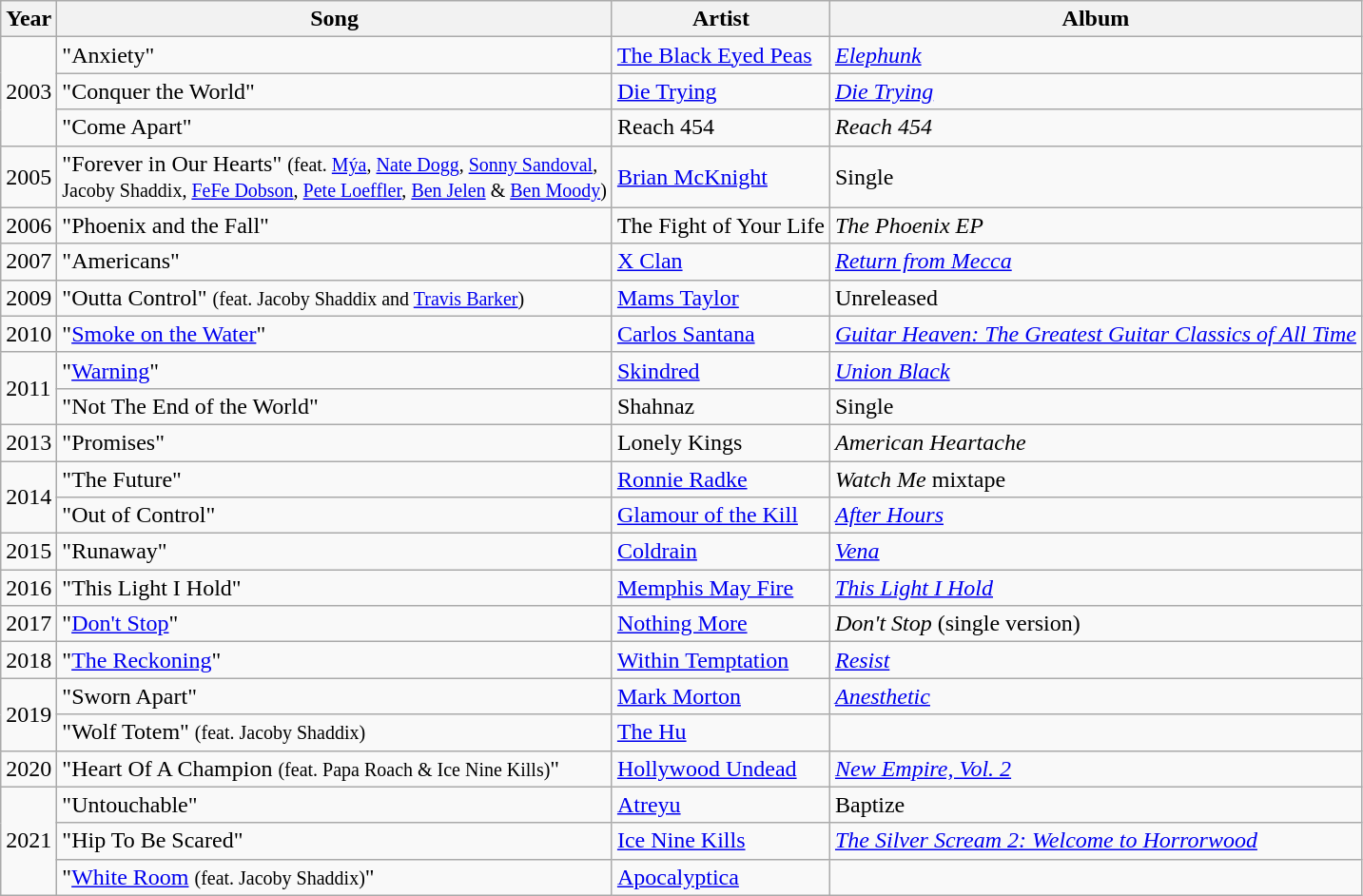<table class="wikitable">
<tr>
<th>Year</th>
<th>Song</th>
<th>Artist</th>
<th>Album</th>
</tr>
<tr>
<td rowspan=3>2003</td>
<td>"Anxiety"</td>
<td><a href='#'>The Black Eyed Peas</a></td>
<td><em><a href='#'>Elephunk</a></em></td>
</tr>
<tr>
<td>"Conquer the World"</td>
<td><a href='#'>Die Trying</a></td>
<td><em><a href='#'>Die Trying</a></em></td>
</tr>
<tr>
<td>"Come Apart"</td>
<td>Reach 454</td>
<td><em>Reach 454</em></td>
</tr>
<tr>
<td>2005</td>
<td>"Forever in Our Hearts" <small>(feat. <a href='#'>Mýa</a>, <a href='#'>Nate Dogg</a>, <a href='#'>Sonny Sandoval</a>,<br> Jacoby Shaddix, <a href='#'>FeFe Dobson</a>, <a href='#'>Pete Loeffler</a>, <a href='#'>Ben Jelen</a> & <a href='#'>Ben Moody</a>)</small></td>
<td><a href='#'>Brian McKnight</a></td>
<td>Single</td>
</tr>
<tr>
<td>2006</td>
<td>"Phoenix and the Fall"</td>
<td>The Fight of Your Life</td>
<td><em>The Phoenix EP</em></td>
</tr>
<tr>
<td>2007</td>
<td>"Americans"</td>
<td><a href='#'>X Clan</a></td>
<td><em><a href='#'>Return from Mecca</a></em></td>
</tr>
<tr>
<td>2009</td>
<td>"Outta Control" <small>(feat. Jacoby Shaddix and <a href='#'>Travis Barker</a>)</small></td>
<td><a href='#'>Mams Taylor</a></td>
<td>Unreleased</td>
</tr>
<tr>
<td>2010</td>
<td>"<a href='#'>Smoke on the Water</a>"</td>
<td><a href='#'>Carlos Santana</a></td>
<td><em><a href='#'>Guitar Heaven: The Greatest Guitar Classics of All Time</a></em></td>
</tr>
<tr>
<td rowspan=2>2011</td>
<td>"<a href='#'>Warning</a>"</td>
<td><a href='#'>Skindred</a></td>
<td><em><a href='#'>Union Black</a></em></td>
</tr>
<tr>
<td>"Not The End of the World"</td>
<td>Shahnaz</td>
<td>Single</td>
</tr>
<tr>
<td>2013</td>
<td>"Promises"</td>
<td>Lonely Kings</td>
<td><em>American Heartache</em></td>
</tr>
<tr>
<td rowspan=2>2014</td>
<td>"The Future"</td>
<td><a href='#'>Ronnie Radke</a></td>
<td><em>Watch Me</em> mixtape</td>
</tr>
<tr>
<td>"Out of Control"</td>
<td><a href='#'>Glamour of the Kill</a></td>
<td><em><a href='#'>After Hours</a></em></td>
</tr>
<tr>
<td>2015</td>
<td>"Runaway"</td>
<td><a href='#'>Coldrain</a></td>
<td><em><a href='#'>Vena</a></em></td>
</tr>
<tr>
<td>2016</td>
<td>"This Light I Hold"</td>
<td><a href='#'>Memphis May Fire</a></td>
<td><em><a href='#'>This Light I Hold</a></em></td>
</tr>
<tr>
<td>2017</td>
<td>"<a href='#'>Don't Stop</a>"</td>
<td><a href='#'>Nothing More</a></td>
<td><em>Don't Stop</em> (single version)</td>
</tr>
<tr>
<td>2018</td>
<td>"<a href='#'>The Reckoning</a>"</td>
<td><a href='#'>Within Temptation</a></td>
<td><em><a href='#'>Resist</a></em></td>
</tr>
<tr>
<td rowspan=2>2019</td>
<td>"Sworn Apart"</td>
<td><a href='#'>Mark Morton</a></td>
<td><em><a href='#'>Anesthetic</a></em></td>
</tr>
<tr>
<td>"Wolf Totem" <small>(feat. Jacoby Shaddix)</small></td>
<td><a href='#'>The Hu</a></td>
<td></td>
</tr>
<tr>
<td>2020</td>
<td>"Heart Of A Champion <small>(feat. Papa Roach & Ice Nine Kills)</small>"</td>
<td><a href='#'>Hollywood Undead</a></td>
<td><em><a href='#'>New Empire, Vol. 2</a></em></td>
</tr>
<tr>
<td rowspan=3>2021</td>
<td>"Untouchable"</td>
<td><a href='#'>Atreyu</a></td>
<td>Baptize</td>
</tr>
<tr>
<td>"Hip To Be Scared"</td>
<td><a href='#'>Ice Nine Kills</a></td>
<td><em><a href='#'>The Silver Scream 2: Welcome to Horrorwood</a></em></td>
</tr>
<tr>
<td>"<a href='#'>White Room</a> <small>(feat. Jacoby Shaddix)</small>"</td>
<td><a href='#'>Apocalyptica</a></td>
<td></td>
</tr>
</table>
